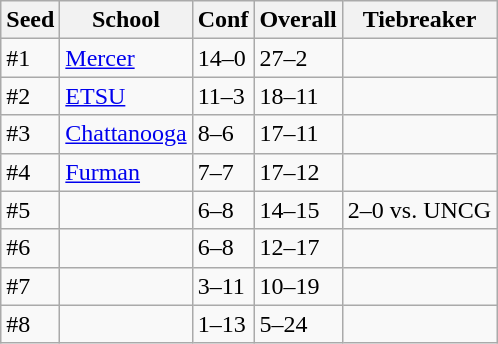<table class="wikitable">
<tr>
<th>Seed</th>
<th>School</th>
<th>Conf</th>
<th>Overall</th>
<th>Tiebreaker</th>
</tr>
<tr>
<td>#1</td>
<td><a href='#'>Mercer</a></td>
<td>14–0</td>
<td>27–2</td>
<td></td>
</tr>
<tr>
<td>#2</td>
<td><a href='#'>ETSU</a></td>
<td>11–3</td>
<td>18–11</td>
<td></td>
</tr>
<tr>
<td>#3</td>
<td><a href='#'>Chattanooga</a></td>
<td>8–6</td>
<td>17–11</td>
<td></td>
</tr>
<tr>
<td>#4</td>
<td><a href='#'>Furman</a></td>
<td>7–7</td>
<td>17–12</td>
<td></td>
</tr>
<tr>
<td>#5</td>
<td></td>
<td>6–8</td>
<td>14–15</td>
<td>2–0 vs. UNCG</td>
</tr>
<tr>
<td>#6</td>
<td></td>
<td>6–8</td>
<td>12–17</td>
<td></td>
</tr>
<tr>
<td>#7</td>
<td></td>
<td>3–11</td>
<td>10–19</td>
<td></td>
</tr>
<tr>
<td>#8</td>
<td></td>
<td>1–13</td>
<td>5–24</td>
<td></td>
</tr>
</table>
